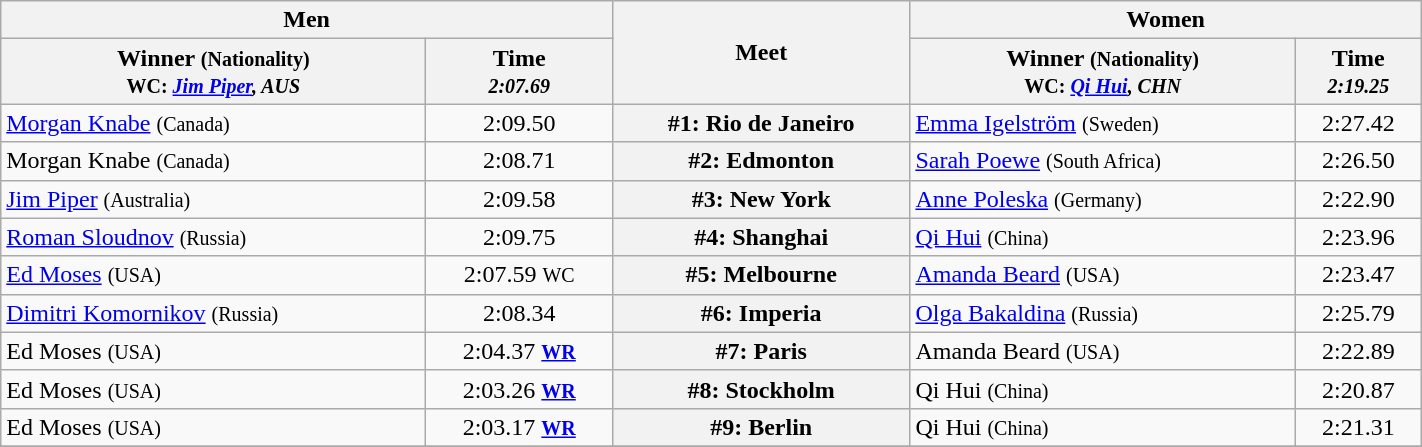<table class=wikitable width="75%">
<tr>
<th colspan="2">Men</th>
<th rowspan="2">Meet</th>
<th colspan="2">Women</th>
</tr>
<tr>
<th>Winner <small>(Nationality) <br> WC: <em><a href='#'>Jim Piper</a>, AUS</em> </small></th>
<th>Time <small><br> <em>2:07.69</em> </small></th>
<th>Winner <small>(Nationality) <br> WC: <em><a href='#'>Qi Hui</a>, CHN</em> </small></th>
<th>Time <small><br> <em>2:19.25</em> </small></th>
</tr>
<tr>
<td> <a href='#'>Morgan Knabe</a> <small>(Canada)</small></td>
<td align=center>2:09.50</td>
<th>#1: Rio de Janeiro</th>
<td> <a href='#'>Emma Igelström</a> <small>(Sweden)</small></td>
<td align=center>2:27.42</td>
</tr>
<tr>
<td> Morgan Knabe <small>(Canada)</small></td>
<td align=center>2:08.71</td>
<th>#2: Edmonton</th>
<td> <a href='#'>Sarah Poewe</a> <small>(South Africa)</small></td>
<td align=center>2:26.50</td>
</tr>
<tr>
<td> <a href='#'>Jim Piper</a> <small>(Australia)</small></td>
<td align=center>2:09.58</td>
<th>#3: New York</th>
<td> <a href='#'>Anne Poleska</a> <small>(Germany)</small></td>
<td align=center>2:22.90</td>
</tr>
<tr>
<td> <a href='#'>Roman Sloudnov</a> <small>(Russia)</small></td>
<td align=center>2:09.75</td>
<th>#4: Shanghai</th>
<td> <a href='#'>Qi Hui</a> <small>(China)</small></td>
<td align=center>2:23.96</td>
</tr>
<tr>
<td> <a href='#'>Ed Moses</a> <small>(USA)</small></td>
<td align=center>2:07.59 <small>WC</small></td>
<th>#5: Melbourne</th>
<td> <a href='#'>Amanda Beard</a> <small>(USA)</small></td>
<td align=center>2:23.47</td>
</tr>
<tr>
<td> <a href='#'>Dimitri Komornikov</a> <small>(Russia)</small></td>
<td align=center>2:08.34</td>
<th>#6: Imperia</th>
<td> <a href='#'>Olga Bakaldina</a> <small>(Russia)</small></td>
<td align=center>2:25.79</td>
</tr>
<tr>
<td> Ed Moses <small>(USA)</small></td>
<td align=center>2:04.37 <small><strong><a href='#'>WR</a></strong></small></td>
<th>#7: Paris</th>
<td> Amanda Beard <small>(USA)</small></td>
<td align=center>2:22.89</td>
</tr>
<tr>
<td> Ed Moses <small>(USA)</small></td>
<td align=center>2:03.26 <small><strong><a href='#'>WR</a></strong></small></td>
<th>#8: Stockholm</th>
<td> Qi Hui <small>(China)</small></td>
<td align=center>2:20.87</td>
</tr>
<tr>
<td> Ed Moses <small>(USA)</small></td>
<td align=center>2:03.17 <small><strong><a href='#'>WR</a></strong></small></td>
<th>#9: Berlin</th>
<td> Qi Hui <small>(China)</small></td>
<td align=center>2:21.31</td>
</tr>
<tr>
</tr>
</table>
